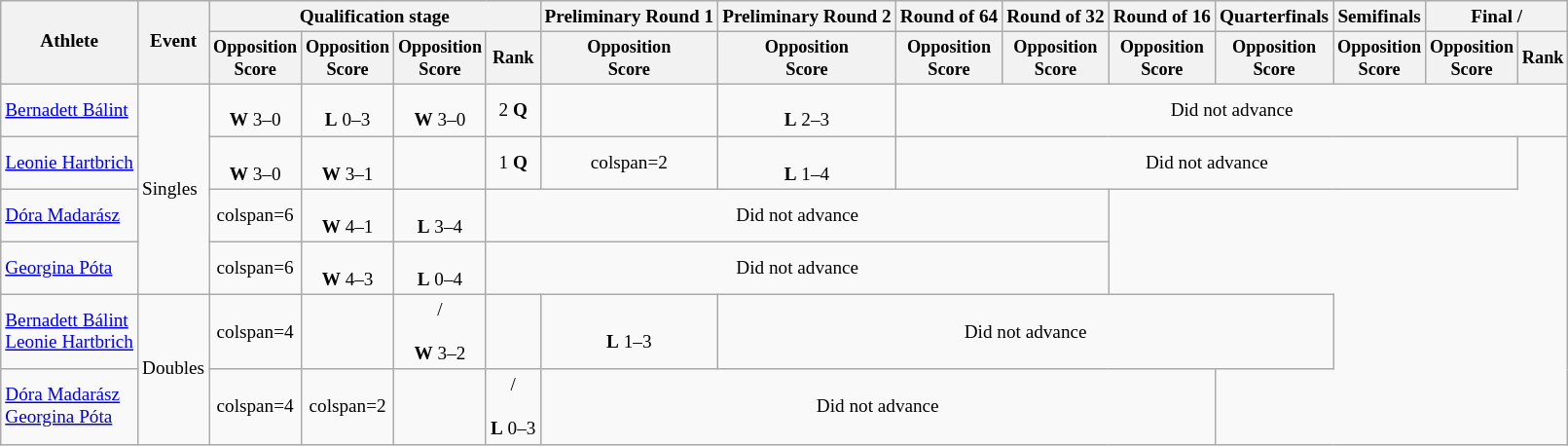<table class=wikitable style=font-size:80%;text-align:center>
<tr>
<th rowspan=2>Athlete</th>
<th rowspan=2>Event</th>
<th colspan=4>Qualification stage</th>
<th>Preliminary Round 1</th>
<th>Preliminary Round 2</th>
<th>Round of 64</th>
<th>Round of 32</th>
<th>Round of 16</th>
<th>Quarterfinals</th>
<th>Semifinals</th>
<th colspan=2>Final / </th>
</tr>
<tr style=font-size:95%>
<th>Opposition<br>Score</th>
<th>Opposition<br>Score</th>
<th>Opposition<br>Score</th>
<th>Rank</th>
<th>Opposition<br>Score</th>
<th>Opposition<br>Score</th>
<th>Opposition<br>Score</th>
<th>Opposition<br>Score</th>
<th>Opposition<br>Score</th>
<th>Opposition<br>Score</th>
<th>Opposition<br>Score</th>
<th>Opposition<br>Score</th>
<th>Rank</th>
</tr>
<tr align=center>
<td align=left><a href='#'>Bernadett Bálint</a></td>
<td align=left rowspan=4>Singles</td>
<td><br><strong>W</strong> 3–0</td>
<td><br><strong>L</strong> 0–3</td>
<td><br><strong>W</strong> 3–0</td>
<td>2 <strong>Q</strong></td>
<td></td>
<td><br><strong>L</strong> 2–3</td>
<td colspan=7>Did not advance</td>
</tr>
<tr align=center>
<td align=left><a href='#'>Leonie Hartbrich</a></td>
<td><br><strong>W</strong> 3–0</td>
<td><br><strong>W</strong> 3–1</td>
<td></td>
<td>1 <strong>Q</strong></td>
<td>colspan=2</td>
<td><br><strong>L</strong> 1–4</td>
<td colspan=6>Did not advance</td>
</tr>
<tr align=center>
<td align=left><a href='#'>Dóra Madarász</a></td>
<td>colspan=6</td>
<td><br><strong>W</strong> 4–1</td>
<td><br><strong>L</strong> 3–4</td>
<td colspan=5>Did not advance</td>
</tr>
<tr align=center>
<td align=left><a href='#'>Georgina Póta</a></td>
<td>colspan=6</td>
<td><br><strong>W</strong> 4–3</td>
<td><br><strong>L</strong> 0–4</td>
<td colspan=5>Did not advance</td>
</tr>
<tr align=center>
<td align=left><a href='#'>Bernadett Bálint</a><br><a href='#'>Leonie Hartbrich</a></td>
<td align=left rowspan=2>Doubles</td>
<td>colspan=4</td>
<td></td>
<td> /<br><br><strong>W</strong> 3–2</td>
<td></td>
<td><br><strong>L</strong> 1–3</td>
<td colspan=5>Did not advance</td>
</tr>
<tr align=center>
<td align=left><a href='#'>Dóra Madarász</a><br><a href='#'>Georgina Póta</a></td>
<td>colspan=4</td>
<td>colspan=2</td>
<td></td>
<td> /<br><br><strong>L</strong> 0–3</td>
<td colspan=5>Did not advance</td>
</tr>
</table>
